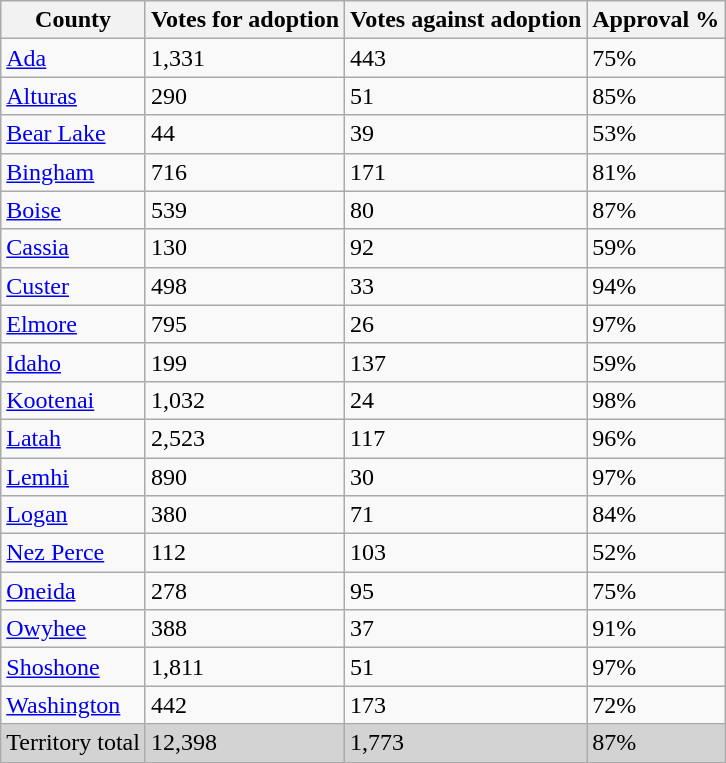<table class="wikitable sortable col2right col3right col4right">
<tr>
<th>County</th>
<th>Votes for adoption</th>
<th>Votes against adoption</th>
<th>Approval %</th>
</tr>
<tr>
<td><a href='#'>Ada</a></td>
<td>1,331</td>
<td>443</td>
<td>75%</td>
</tr>
<tr>
<td><a href='#'>Alturas</a></td>
<td>290</td>
<td>51</td>
<td>85%</td>
</tr>
<tr>
<td><a href='#'>Bear Lake</a></td>
<td>44</td>
<td>39</td>
<td>53%</td>
</tr>
<tr>
<td><a href='#'>Bingham</a></td>
<td>716</td>
<td>171</td>
<td>81%</td>
</tr>
<tr>
<td><a href='#'>Boise</a></td>
<td>539</td>
<td>80</td>
<td>87%</td>
</tr>
<tr>
<td><a href='#'>Cassia</a></td>
<td>130</td>
<td>92</td>
<td>59%</td>
</tr>
<tr>
<td><a href='#'>Custer</a></td>
<td>498</td>
<td>33</td>
<td>94%</td>
</tr>
<tr>
<td><a href='#'>Elmore</a></td>
<td>795</td>
<td>26</td>
<td>97%</td>
</tr>
<tr>
<td><a href='#'>Idaho</a></td>
<td>199</td>
<td>137</td>
<td>59%</td>
</tr>
<tr>
<td><a href='#'>Kootenai</a></td>
<td>1,032</td>
<td>24</td>
<td>98%</td>
</tr>
<tr>
<td><a href='#'>Latah</a></td>
<td>2,523</td>
<td>117</td>
<td>96%</td>
</tr>
<tr>
<td><a href='#'>Lemhi</a></td>
<td>890</td>
<td>30</td>
<td>97%</td>
</tr>
<tr>
<td><a href='#'>Logan</a></td>
<td>380</td>
<td>71</td>
<td>84%</td>
</tr>
<tr>
<td><a href='#'>Nez Perce</a></td>
<td>112</td>
<td>103</td>
<td>52%</td>
</tr>
<tr>
<td><a href='#'>Oneida</a></td>
<td>278</td>
<td>95</td>
<td>75%</td>
</tr>
<tr>
<td><a href='#'>Owyhee</a></td>
<td>388</td>
<td>37</td>
<td>91%</td>
</tr>
<tr>
<td><a href='#'>Shoshone</a></td>
<td>1,811</td>
<td>51</td>
<td>97%</td>
</tr>
<tr>
<td><a href='#'>Washington</a></td>
<td>442</td>
<td>173</td>
<td>72%</td>
</tr>
<tr>
<td style="background:lightgray">Territory total</td>
<td style="background:lightgray">12,398</td>
<td style="background:lightgray">1,773</td>
<td style="background:lightgray">87%</td>
</tr>
</table>
